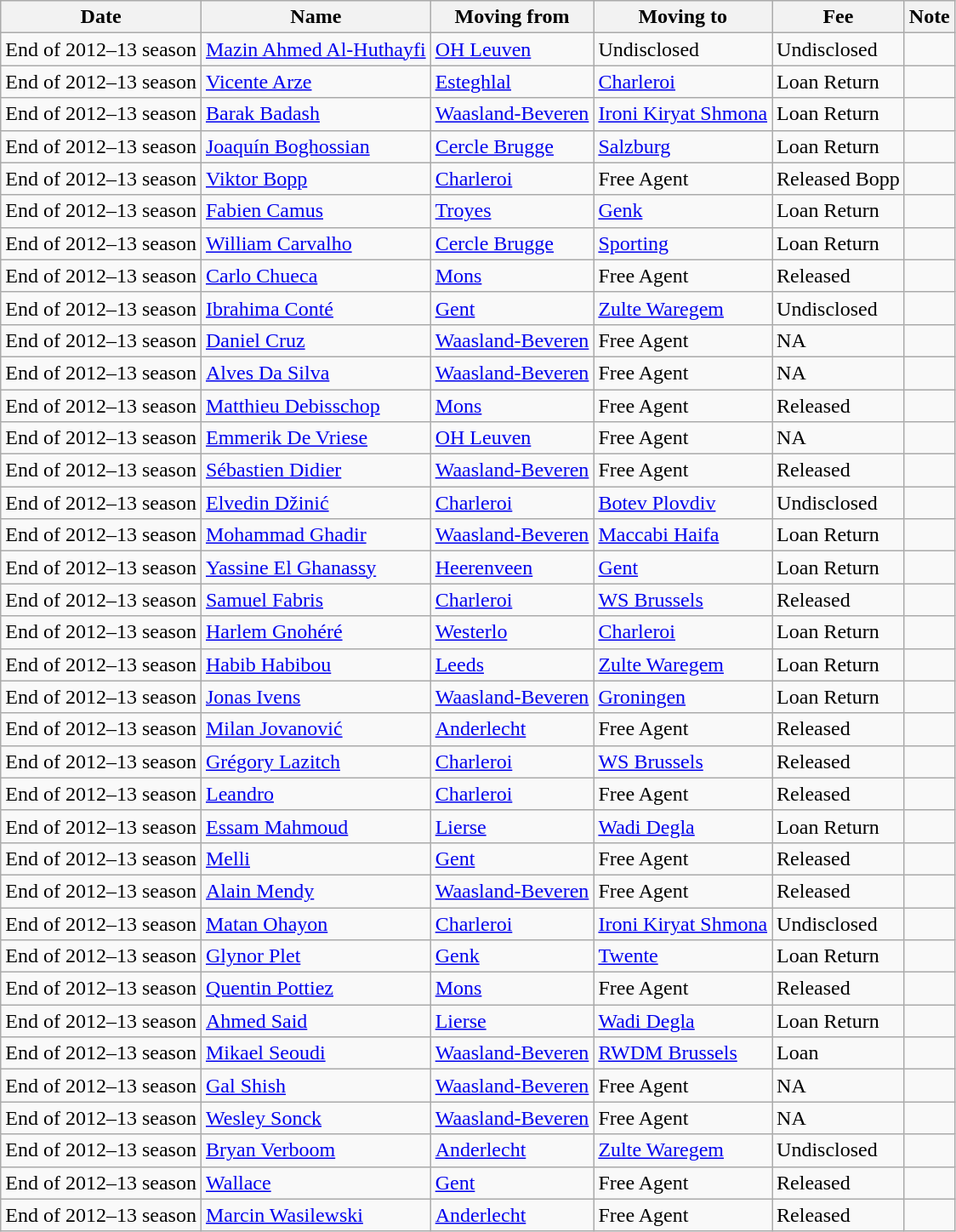<table class="wikitable sortable">
<tr>
<th>Date</th>
<th>Name</th>
<th>Moving from</th>
<th>Moving to</th>
<th>Fee</th>
<th>Note</th>
</tr>
<tr>
<td>End of 2012–13 season</td>
<td> <a href='#'>Mazin Ahmed Al-Huthayfi</a></td>
<td> <a href='#'>OH Leuven</a></td>
<td>Undisclosed</td>
<td>Undisclosed </td>
<td></td>
</tr>
<tr>
<td>End of 2012–13 season</td>
<td> <a href='#'>Vicente Arze</a></td>
<td> <a href='#'>Esteghlal</a></td>
<td> <a href='#'>Charleroi</a></td>
<td>Loan Return </td>
<td></td>
</tr>
<tr>
<td>End of 2012–13 season</td>
<td> <a href='#'>Barak Badash</a></td>
<td> <a href='#'>Waasland-Beveren</a></td>
<td> <a href='#'>Ironi Kiryat Shmona</a></td>
<td>Loan Return </td>
<td></td>
</tr>
<tr>
<td>End of 2012–13 season</td>
<td> <a href='#'>Joaquín Boghossian</a></td>
<td> <a href='#'>Cercle Brugge</a></td>
<td> <a href='#'>Salzburg</a></td>
<td>Loan Return </td>
<td></td>
</tr>
<tr>
<td>End of 2012–13 season</td>
<td> <a href='#'>Viktor Bopp</a></td>
<td> <a href='#'>Charleroi</a></td>
<td>Free Agent</td>
<td>Released  Bopp</td>
<td></td>
</tr>
<tr>
<td>End of 2012–13 season</td>
<td> <a href='#'>Fabien Camus</a></td>
<td> <a href='#'>Troyes</a></td>
<td> <a href='#'>Genk</a></td>
<td>Loan Return </td>
<td></td>
</tr>
<tr>
<td>End of 2012–13 season</td>
<td> <a href='#'>William Carvalho</a></td>
<td> <a href='#'>Cercle Brugge</a></td>
<td> <a href='#'>Sporting</a></td>
<td>Loan Return </td>
<td></td>
</tr>
<tr>
<td>End of 2012–13 season</td>
<td> <a href='#'>Carlo Chueca</a></td>
<td> <a href='#'>Mons</a></td>
<td>Free Agent</td>
<td>Released </td>
<td></td>
</tr>
<tr>
<td>End of 2012–13 season</td>
<td> <a href='#'>Ibrahima Conté</a></td>
<td> <a href='#'>Gent</a></td>
<td> <a href='#'>Zulte Waregem</a></td>
<td>Undisclosed </td>
<td align=center></td>
</tr>
<tr>
<td>End of 2012–13 season</td>
<td> <a href='#'>Daniel Cruz</a></td>
<td> <a href='#'>Waasland-Beveren</a></td>
<td>Free Agent</td>
<td>NA </td>
<td></td>
</tr>
<tr>
<td>End of 2012–13 season</td>
<td> <a href='#'>Alves Da Silva</a></td>
<td> <a href='#'>Waasland-Beveren</a></td>
<td>Free Agent</td>
<td>NA </td>
<td></td>
</tr>
<tr>
<td>End of 2012–13 season</td>
<td> <a href='#'>Matthieu Debisschop</a></td>
<td> <a href='#'>Mons</a></td>
<td>Free Agent</td>
<td>Released </td>
<td></td>
</tr>
<tr>
<td>End of 2012–13 season</td>
<td> <a href='#'>Emmerik De Vriese</a></td>
<td> <a href='#'>OH Leuven</a></td>
<td>Free Agent</td>
<td>NA </td>
<td></td>
</tr>
<tr>
<td>End of 2012–13 season</td>
<td> <a href='#'>Sébastien Didier</a></td>
<td> <a href='#'>Waasland-Beveren</a></td>
<td>Free Agent</td>
<td>Released </td>
<td></td>
</tr>
<tr>
<td>End of 2012–13 season</td>
<td> <a href='#'>Elvedin Džinić</a></td>
<td> <a href='#'>Charleroi</a></td>
<td> <a href='#'>Botev Plovdiv</a></td>
<td>Undisclosed </td>
<td></td>
</tr>
<tr>
<td>End of 2012–13 season</td>
<td> <a href='#'>Mohammad Ghadir</a></td>
<td> <a href='#'>Waasland-Beveren</a></td>
<td> <a href='#'>Maccabi Haifa</a></td>
<td>Loan Return </td>
<td></td>
</tr>
<tr>
<td>End of 2012–13 season</td>
<td> <a href='#'>Yassine El Ghanassy</a></td>
<td> <a href='#'>Heerenveen</a></td>
<td> <a href='#'>Gent</a></td>
<td>Loan Return </td>
<td></td>
</tr>
<tr>
<td>End of 2012–13 season</td>
<td> <a href='#'>Samuel Fabris</a></td>
<td> <a href='#'>Charleroi</a></td>
<td> <a href='#'>WS Brussels</a></td>
<td>Released </td>
<td></td>
</tr>
<tr>
<td>End of 2012–13 season</td>
<td> <a href='#'>Harlem Gnohéré</a></td>
<td> <a href='#'>Westerlo</a></td>
<td> <a href='#'>Charleroi</a></td>
<td>Loan Return </td>
<td></td>
</tr>
<tr>
<td>End of 2012–13 season</td>
<td> <a href='#'>Habib Habibou</a></td>
<td> <a href='#'>Leeds</a></td>
<td> <a href='#'>Zulte Waregem</a></td>
<td>Loan Return </td>
<td></td>
</tr>
<tr>
<td>End of 2012–13 season</td>
<td> <a href='#'>Jonas Ivens</a></td>
<td> <a href='#'>Waasland-Beveren</a></td>
<td> <a href='#'>Groningen</a></td>
<td>Loan Return </td>
<td></td>
</tr>
<tr>
<td>End of 2012–13 season</td>
<td> <a href='#'>Milan Jovanović</a></td>
<td> <a href='#'>Anderlecht</a></td>
<td>Free Agent</td>
<td>Released </td>
<td></td>
</tr>
<tr>
<td>End of 2012–13 season</td>
<td> <a href='#'>Grégory Lazitch</a></td>
<td> <a href='#'>Charleroi</a></td>
<td> <a href='#'>WS Brussels</a></td>
<td>Released </td>
<td></td>
</tr>
<tr>
<td>End of 2012–13 season</td>
<td> <a href='#'>Leandro</a></td>
<td> <a href='#'>Charleroi</a></td>
<td>Free Agent</td>
<td>Released </td>
<td></td>
</tr>
<tr>
<td>End of 2012–13 season</td>
<td> <a href='#'>Essam Mahmoud</a></td>
<td> <a href='#'>Lierse</a></td>
<td> <a href='#'>Wadi Degla</a></td>
<td>Loan Return </td>
<td></td>
</tr>
<tr>
<td>End of 2012–13 season</td>
<td> <a href='#'>Melli</a></td>
<td> <a href='#'>Gent</a></td>
<td>Free Agent</td>
<td>Released </td>
<td></td>
</tr>
<tr>
<td>End of 2012–13 season</td>
<td> <a href='#'>Alain Mendy</a></td>
<td> <a href='#'>Waasland-Beveren</a></td>
<td>Free Agent</td>
<td>Released </td>
<td></td>
</tr>
<tr>
<td>End of 2012–13 season</td>
<td> <a href='#'>Matan Ohayon</a></td>
<td> <a href='#'>Charleroi</a></td>
<td> <a href='#'>Ironi Kiryat Shmona</a></td>
<td>Undisclosed </td>
<td></td>
</tr>
<tr>
<td>End of 2012–13 season</td>
<td> <a href='#'>Glynor Plet</a></td>
<td> <a href='#'>Genk</a></td>
<td> <a href='#'>Twente</a></td>
<td>Loan Return </td>
<td></td>
</tr>
<tr>
<td>End of 2012–13 season</td>
<td> <a href='#'>Quentin Pottiez</a></td>
<td> <a href='#'>Mons</a></td>
<td>Free Agent</td>
<td>Released </td>
<td></td>
</tr>
<tr>
<td>End of 2012–13 season</td>
<td> <a href='#'>Ahmed Said</a></td>
<td> <a href='#'>Lierse</a></td>
<td> <a href='#'>Wadi Degla</a></td>
<td>Loan Return </td>
<td></td>
</tr>
<tr>
<td>End of 2012–13 season</td>
<td> <a href='#'>Mikael Seoudi</a></td>
<td> <a href='#'>Waasland-Beveren</a></td>
<td> <a href='#'>RWDM Brussels</a></td>
<td>Loan </td>
<td></td>
</tr>
<tr>
<td>End of 2012–13 season</td>
<td> <a href='#'>Gal Shish</a></td>
<td> <a href='#'>Waasland-Beveren</a></td>
<td>Free Agent</td>
<td>NA </td>
<td></td>
</tr>
<tr>
<td>End of 2012–13 season</td>
<td> <a href='#'>Wesley Sonck</a></td>
<td> <a href='#'>Waasland-Beveren</a></td>
<td>Free Agent</td>
<td>NA </td>
<td></td>
</tr>
<tr>
<td>End of 2012–13 season</td>
<td> <a href='#'>Bryan Verboom</a></td>
<td> <a href='#'>Anderlecht</a></td>
<td> <a href='#'>Zulte Waregem</a></td>
<td>Undisclosed </td>
<td align=center></td>
</tr>
<tr>
<td>End of 2012–13 season</td>
<td> <a href='#'>Wallace</a></td>
<td> <a href='#'>Gent</a></td>
<td>Free Agent</td>
<td>Released </td>
<td></td>
</tr>
<tr>
<td>End of 2012–13 season</td>
<td> <a href='#'>Marcin Wasilewski</a></td>
<td> <a href='#'>Anderlecht</a></td>
<td>Free Agent</td>
<td>Released </td>
<td></td>
</tr>
</table>
